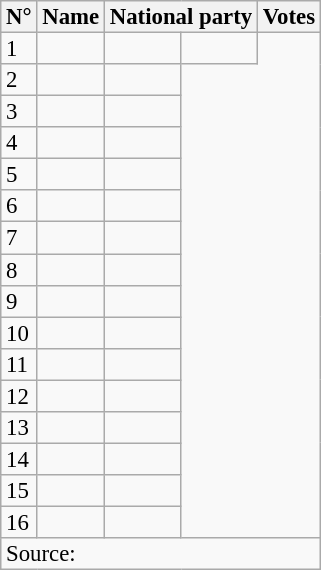<table class="wikitable sortable" style="font-size:95%;line-height:14px;">
<tr>
<th>N°</th>
<th>Name</th>
<th colspan="2">National party</th>
<th>Votes</th>
</tr>
<tr>
<td>1</td>
<td></td>
<td></td>
<td></td>
</tr>
<tr>
<td>2</td>
<td></td>
<td></td>
</tr>
<tr>
<td>3</td>
<td></td>
<td></td>
</tr>
<tr>
<td>4</td>
<td></td>
<td></td>
</tr>
<tr>
<td>5</td>
<td></td>
<td></td>
</tr>
<tr>
<td>6</td>
<td></td>
<td></td>
</tr>
<tr>
<td>7</td>
<td></td>
<td></td>
</tr>
<tr>
<td>8</td>
<td></td>
<td></td>
</tr>
<tr>
<td>9</td>
<td></td>
<td></td>
</tr>
<tr>
<td>10</td>
<td></td>
<td></td>
</tr>
<tr>
<td>11</td>
<td></td>
<td></td>
</tr>
<tr>
<td>12</td>
<td></td>
<td></td>
</tr>
<tr>
<td>13</td>
<td></td>
<td></td>
</tr>
<tr>
<td>14</td>
<td></td>
<td></td>
</tr>
<tr>
<td>15</td>
<td></td>
<td></td>
</tr>
<tr>
<td>16</td>
<td></td>
<td></td>
</tr>
<tr>
<td colspan="5">Source: </td>
</tr>
</table>
